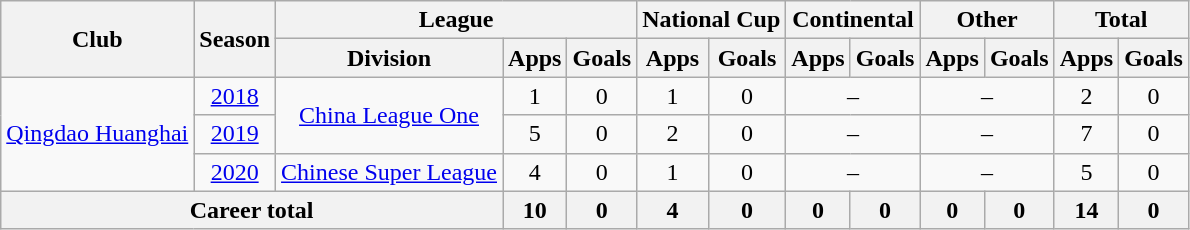<table class="wikitable" style="text-align: center">
<tr>
<th rowspan="2">Club</th>
<th rowspan="2">Season</th>
<th colspan="3">League</th>
<th colspan="2">National Cup</th>
<th colspan="2">Continental</th>
<th colspan="2">Other</th>
<th colspan="2">Total</th>
</tr>
<tr>
<th>Division</th>
<th>Apps</th>
<th>Goals</th>
<th>Apps</th>
<th>Goals</th>
<th>Apps</th>
<th>Goals</th>
<th>Apps</th>
<th>Goals</th>
<th>Apps</th>
<th>Goals</th>
</tr>
<tr>
<td rowspan="3"><a href='#'>Qingdao Huanghai</a></td>
<td><a href='#'>2018</a></td>
<td rowspan="2"><a href='#'>China League One</a></td>
<td>1</td>
<td>0</td>
<td>1</td>
<td>0</td>
<td colspan="2">–</td>
<td colspan="2">–</td>
<td>2</td>
<td>0</td>
</tr>
<tr>
<td><a href='#'>2019</a></td>
<td>5</td>
<td>0</td>
<td>2</td>
<td>0</td>
<td colspan="2">–</td>
<td colspan="2">–</td>
<td>7</td>
<td>0</td>
</tr>
<tr>
<td><a href='#'>2020</a></td>
<td><a href='#'>Chinese Super League</a></td>
<td>4</td>
<td>0</td>
<td>1</td>
<td>0</td>
<td colspan="2">–</td>
<td colspan="2">–</td>
<td>5</td>
<td>0</td>
</tr>
<tr>
<th colspan=3>Career total</th>
<th>10</th>
<th>0</th>
<th>4</th>
<th>0</th>
<th>0</th>
<th>0</th>
<th>0</th>
<th>0</th>
<th>14</th>
<th>0</th>
</tr>
</table>
